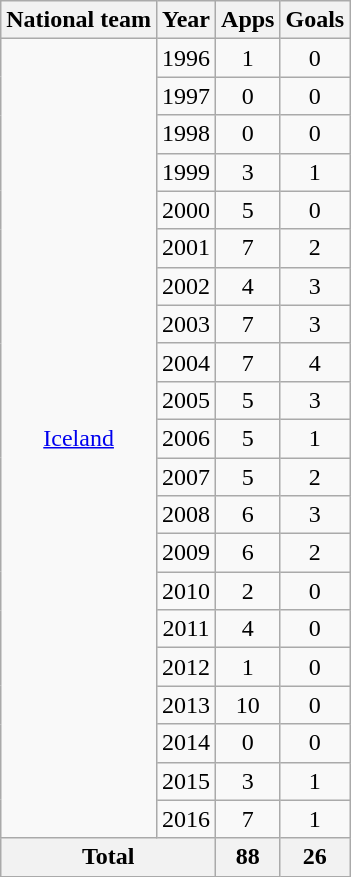<table class="wikitable" style="text-align:center">
<tr>
<th>National team</th>
<th>Year</th>
<th>Apps</th>
<th>Goals</th>
</tr>
<tr>
<td rowspan="21"><a href='#'>Iceland</a></td>
<td>1996</td>
<td>1</td>
<td>0</td>
</tr>
<tr>
<td>1997</td>
<td>0</td>
<td>0</td>
</tr>
<tr>
<td>1998</td>
<td>0</td>
<td>0</td>
</tr>
<tr>
<td>1999</td>
<td>3</td>
<td>1</td>
</tr>
<tr>
<td>2000</td>
<td>5</td>
<td>0</td>
</tr>
<tr>
<td>2001</td>
<td>7</td>
<td>2</td>
</tr>
<tr>
<td>2002</td>
<td>4</td>
<td>3</td>
</tr>
<tr>
<td>2003</td>
<td>7</td>
<td>3</td>
</tr>
<tr>
<td>2004</td>
<td>7</td>
<td>4</td>
</tr>
<tr>
<td>2005</td>
<td>5</td>
<td>3</td>
</tr>
<tr>
<td>2006</td>
<td>5</td>
<td>1</td>
</tr>
<tr>
<td>2007</td>
<td>5</td>
<td>2</td>
</tr>
<tr>
<td>2008</td>
<td>6</td>
<td>3</td>
</tr>
<tr>
<td>2009</td>
<td>6</td>
<td>2</td>
</tr>
<tr>
<td>2010</td>
<td>2</td>
<td>0</td>
</tr>
<tr>
<td>2011</td>
<td>4</td>
<td>0</td>
</tr>
<tr>
<td>2012</td>
<td>1</td>
<td>0</td>
</tr>
<tr>
<td>2013</td>
<td>10</td>
<td>0</td>
</tr>
<tr>
<td>2014</td>
<td>0</td>
<td>0</td>
</tr>
<tr>
<td>2015</td>
<td>3</td>
<td>1</td>
</tr>
<tr>
<td>2016</td>
<td>7</td>
<td>1</td>
</tr>
<tr>
<th colspan="2">Total</th>
<th>88</th>
<th>26</th>
</tr>
</table>
